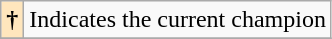<table class="wikitable">
<tr>
<th style="background-color:#FFE6BD">†</th>
<td>Indicates the current champion</td>
</tr>
<tr>
</tr>
</table>
